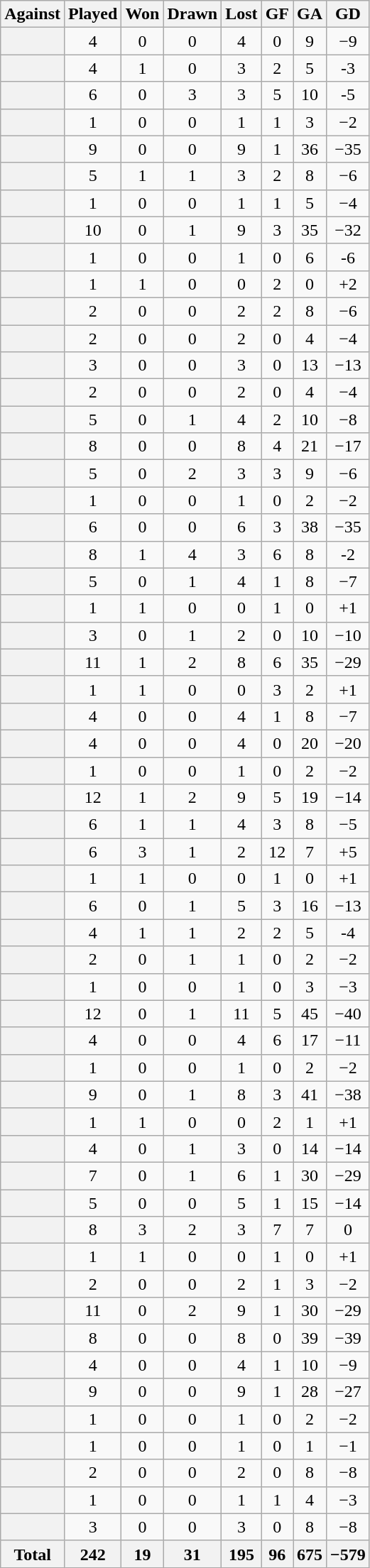<table class="wikitable collapsible collapsed sortable plainrowheaders" style="text-align:center;">
<tr>
<th>Against</th>
<th>Played</th>
<th>Won</th>
<th>Drawn</th>
<th>Lost</th>
<th>GF</th>
<th>GA</th>
<th>GD</th>
</tr>
<tr>
<th scope=row></th>
<td>4</td>
<td>0</td>
<td>0</td>
<td>4</td>
<td>0</td>
<td>9</td>
<td>−9</td>
</tr>
<tr>
<th scope=row></th>
<td>4</td>
<td>1</td>
<td>0</td>
<td>3</td>
<td>2</td>
<td>5</td>
<td>-3</td>
</tr>
<tr>
<th scope=row></th>
<td>6</td>
<td>0</td>
<td>3</td>
<td>3</td>
<td>5</td>
<td>10</td>
<td>-5</td>
</tr>
<tr>
<th scope=row></th>
<td>1</td>
<td>0</td>
<td>0</td>
<td>1</td>
<td>1</td>
<td>3</td>
<td>−2</td>
</tr>
<tr>
<th scope=row></th>
<td>9</td>
<td>0</td>
<td>0</td>
<td>9</td>
<td>1</td>
<td>36</td>
<td>−35</td>
</tr>
<tr>
<th scope=row></th>
<td>5</td>
<td>1</td>
<td>1</td>
<td>3</td>
<td>2</td>
<td>8</td>
<td>−6</td>
</tr>
<tr>
<th scope=row></th>
<td>1</td>
<td>0</td>
<td>0</td>
<td>1</td>
<td>1</td>
<td>5</td>
<td>−4</td>
</tr>
<tr>
<th scope=row></th>
<td>10</td>
<td>0</td>
<td>1</td>
<td>9</td>
<td>3</td>
<td>35</td>
<td>−32</td>
</tr>
<tr>
<th scope=row></th>
<td>1</td>
<td>0</td>
<td>0</td>
<td>1</td>
<td>0</td>
<td>6</td>
<td>-6</td>
</tr>
<tr>
<th scope=row></th>
<td>1</td>
<td>1</td>
<td>0</td>
<td>0</td>
<td>2</td>
<td>0</td>
<td>+2</td>
</tr>
<tr>
<th scope=row></th>
<td>2</td>
<td>0</td>
<td>0</td>
<td>2</td>
<td>2</td>
<td>8</td>
<td>−6</td>
</tr>
<tr>
<th scope=row></th>
<td>2</td>
<td>0</td>
<td>0</td>
<td>2</td>
<td>0</td>
<td>4</td>
<td>−4</td>
</tr>
<tr>
<th scope=row></th>
<td>3</td>
<td>0</td>
<td>0</td>
<td>3</td>
<td>0</td>
<td>13</td>
<td>−13</td>
</tr>
<tr>
<th scope=row></th>
<td>2</td>
<td>0</td>
<td>0</td>
<td>2</td>
<td>0</td>
<td>4</td>
<td>−4</td>
</tr>
<tr>
<th scope=row></th>
<td>5</td>
<td>0</td>
<td>1</td>
<td>4</td>
<td>2</td>
<td>10</td>
<td>−8</td>
</tr>
<tr>
<th scope=row></th>
<td>8</td>
<td>0</td>
<td>0</td>
<td>8</td>
<td>4</td>
<td>21</td>
<td>−17</td>
</tr>
<tr>
<th scope=row></th>
<td>5</td>
<td>0</td>
<td>2</td>
<td>3</td>
<td>3</td>
<td>9</td>
<td>−6</td>
</tr>
<tr>
<th scope=row></th>
<td>1</td>
<td>0</td>
<td>0</td>
<td>1</td>
<td>0</td>
<td>2</td>
<td>−2</td>
</tr>
<tr>
<th scope=row></th>
<td>6</td>
<td>0</td>
<td>0</td>
<td>6</td>
<td>3</td>
<td>38</td>
<td>−35</td>
</tr>
<tr>
<th scope=row></th>
<td>8</td>
<td>1</td>
<td>4</td>
<td>3</td>
<td>6</td>
<td>8</td>
<td>-2</td>
</tr>
<tr>
<th scope=row></th>
<td>5</td>
<td>0</td>
<td>1</td>
<td>4</td>
<td>1</td>
<td>8</td>
<td>−7</td>
</tr>
<tr>
<th scope=row></th>
<td>1</td>
<td>1</td>
<td>0</td>
<td>0</td>
<td>1</td>
<td>0</td>
<td>+1</td>
</tr>
<tr>
<th scope=row></th>
<td>3</td>
<td>0</td>
<td>1</td>
<td>2</td>
<td>0</td>
<td>10</td>
<td>−10</td>
</tr>
<tr>
<th scope=row></th>
<td>11</td>
<td>1</td>
<td>2</td>
<td>8</td>
<td>6</td>
<td>35</td>
<td>−29</td>
</tr>
<tr>
<th scope=row></th>
<td>1</td>
<td>1</td>
<td>0</td>
<td>0</td>
<td>3</td>
<td>2</td>
<td>+1</td>
</tr>
<tr>
<th scope=row></th>
<td>4</td>
<td>0</td>
<td>0</td>
<td>4</td>
<td>1</td>
<td>8</td>
<td>−7</td>
</tr>
<tr>
<th scope=row></th>
<td>4</td>
<td>0</td>
<td>0</td>
<td>4</td>
<td>0</td>
<td>20</td>
<td>−20</td>
</tr>
<tr>
<th scope=row></th>
<td>1</td>
<td>0</td>
<td>0</td>
<td>1</td>
<td>0</td>
<td>2</td>
<td>−2</td>
</tr>
<tr>
<th scope=row></th>
<td>12</td>
<td>1</td>
<td>2</td>
<td>9</td>
<td>5</td>
<td>19</td>
<td>−14</td>
</tr>
<tr>
<th scope=row></th>
<td>6</td>
<td>1</td>
<td>1</td>
<td>4</td>
<td>3</td>
<td>8</td>
<td>−5</td>
</tr>
<tr>
<th scope=row></th>
<td>6</td>
<td>3</td>
<td>1</td>
<td>2</td>
<td>12</td>
<td>7</td>
<td>+5</td>
</tr>
<tr>
<th scope=row></th>
<td>1</td>
<td>1</td>
<td>0</td>
<td>0</td>
<td>1</td>
<td>0</td>
<td>+1</td>
</tr>
<tr>
<th scope=row></th>
<td>6</td>
<td>0</td>
<td>1</td>
<td>5</td>
<td>3</td>
<td>16</td>
<td>−13</td>
</tr>
<tr>
<th scope=row></th>
<td>4</td>
<td>1</td>
<td>1</td>
<td>2</td>
<td>2</td>
<td>5</td>
<td>-4</td>
</tr>
<tr>
<th scope=row></th>
<td>2</td>
<td>0</td>
<td>1</td>
<td>1</td>
<td>0</td>
<td>2</td>
<td>−2</td>
</tr>
<tr>
<th scope=row></th>
<td>1</td>
<td>0</td>
<td>0</td>
<td>1</td>
<td>0</td>
<td>3</td>
<td>−3</td>
</tr>
<tr>
<th scope=row></th>
<td>12</td>
<td>0</td>
<td>1</td>
<td>11</td>
<td>5</td>
<td>45</td>
<td>−40</td>
</tr>
<tr>
<th scope=row></th>
<td>4</td>
<td>0</td>
<td>0</td>
<td>4</td>
<td>6</td>
<td>17</td>
<td>−11</td>
</tr>
<tr>
<th scope=row></th>
<td>1</td>
<td>0</td>
<td>0</td>
<td>1</td>
<td>0</td>
<td>2</td>
<td>−2</td>
</tr>
<tr>
<th scope=row></th>
<td>9</td>
<td>0</td>
<td>1</td>
<td>8</td>
<td>3</td>
<td>41</td>
<td>−38</td>
</tr>
<tr>
<th scope=row></th>
<td>1</td>
<td>1</td>
<td>0</td>
<td>0</td>
<td>2</td>
<td>1</td>
<td>+1</td>
</tr>
<tr>
<th scope=row></th>
<td>4</td>
<td>0</td>
<td>1</td>
<td>3</td>
<td>0</td>
<td>14</td>
<td>−14</td>
</tr>
<tr>
<th scope=row></th>
<td>7</td>
<td>0</td>
<td>1</td>
<td>6</td>
<td>1</td>
<td>30</td>
<td>−29</td>
</tr>
<tr>
<th scope=row></th>
<td>5</td>
<td>0</td>
<td>0</td>
<td>5</td>
<td>1</td>
<td>15</td>
<td>−14</td>
</tr>
<tr>
<th scope=row></th>
<td>8</td>
<td>3</td>
<td>2</td>
<td>3</td>
<td>7</td>
<td>7</td>
<td>0</td>
</tr>
<tr>
<th scope=row></th>
<td>1</td>
<td>1</td>
<td>0</td>
<td>0</td>
<td>1</td>
<td>0</td>
<td>+1</td>
</tr>
<tr>
<th scope=row></th>
<td>2</td>
<td>0</td>
<td>0</td>
<td>2</td>
<td>1</td>
<td>3</td>
<td>−2</td>
</tr>
<tr>
<th scope=row></th>
<td>11</td>
<td>0</td>
<td>2</td>
<td>9</td>
<td>1</td>
<td>30</td>
<td>−29</td>
</tr>
<tr>
<th scope=row></th>
<td>8</td>
<td>0</td>
<td>0</td>
<td>8</td>
<td>0</td>
<td>39</td>
<td>−39</td>
</tr>
<tr>
<th scope=row></th>
<td>4</td>
<td>0</td>
<td>0</td>
<td>4</td>
<td>1</td>
<td>10</td>
<td>−9</td>
</tr>
<tr>
<th scope=row></th>
<td>9</td>
<td>0</td>
<td>0</td>
<td>9</td>
<td>1</td>
<td>28</td>
<td>−27</td>
</tr>
<tr>
<th scope=row></th>
<td>1</td>
<td>0</td>
<td>0</td>
<td>1</td>
<td>0</td>
<td>2</td>
<td>−2</td>
</tr>
<tr>
<th scope=row></th>
<td>1</td>
<td>0</td>
<td>0</td>
<td>1</td>
<td>0</td>
<td>1</td>
<td>−1</td>
</tr>
<tr>
<th scope=row></th>
<td>2</td>
<td>0</td>
<td>0</td>
<td>2</td>
<td>0</td>
<td>8</td>
<td>−8</td>
</tr>
<tr>
<th scope=row></th>
<td>1</td>
<td>0</td>
<td>0</td>
<td>1</td>
<td>1</td>
<td>4</td>
<td>−3</td>
</tr>
<tr>
<th scope=row></th>
<td>3</td>
<td>0</td>
<td>0</td>
<td>3</td>
<td>0</td>
<td>8</td>
<td>−8</td>
</tr>
<tr class="sortbottom">
<th>Total</th>
<th>242</th>
<th>19</th>
<th>31</th>
<th>195</th>
<th>96</th>
<th>675</th>
<th>−579</th>
</tr>
</table>
